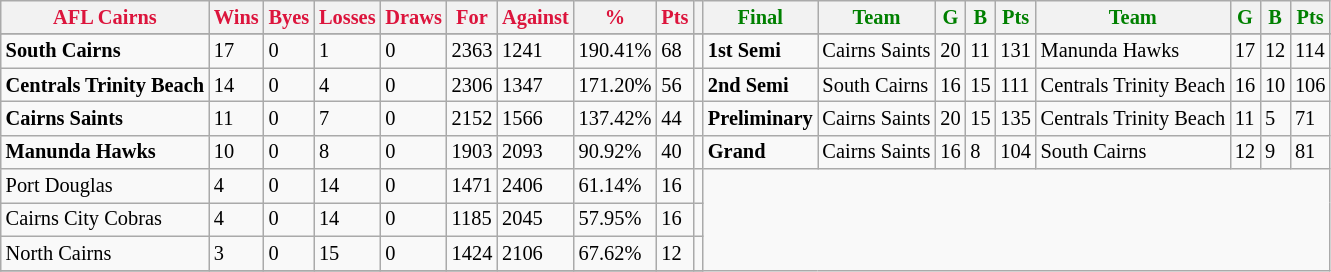<table style="font-size: 85%; text-align: left;" class="wikitable">
<tr>
<th style="color:crimson">AFL Cairns</th>
<th style="color:crimson">Wins</th>
<th style="color:crimson">Byes</th>
<th style="color:crimson">Losses</th>
<th style="color:crimson">Draws</th>
<th style="color:crimson">For</th>
<th style="color:crimson">Against</th>
<th style="color:crimson">%</th>
<th style="color:crimson">Pts</th>
<th></th>
<th style="color:green">Final</th>
<th style="color:green">Team</th>
<th style="color:green">G</th>
<th style="color:green">B</th>
<th style="color:green">Pts</th>
<th style="color:green">Team</th>
<th style="color:green">G</th>
<th style="color:green">B</th>
<th style="color:green">Pts</th>
</tr>
<tr>
</tr>
<tr>
</tr>
<tr>
<td><strong>	South Cairns	</strong></td>
<td>17</td>
<td>0</td>
<td>1</td>
<td>0</td>
<td>2363</td>
<td>1241</td>
<td>190.41%</td>
<td>68</td>
<td></td>
<td><strong>1st Semi</strong></td>
<td>Cairns Saints</td>
<td>20</td>
<td>11</td>
<td>131</td>
<td>Manunda Hawks</td>
<td>17</td>
<td>12</td>
<td>114</td>
</tr>
<tr>
<td><strong>	Centrals Trinity Beach	</strong></td>
<td>14</td>
<td>0</td>
<td>4</td>
<td>0</td>
<td>2306</td>
<td>1347</td>
<td>171.20%</td>
<td>56</td>
<td></td>
<td><strong>2nd Semi</strong></td>
<td>South Cairns</td>
<td>16</td>
<td>15</td>
<td>111</td>
<td>Centrals Trinity Beach</td>
<td>16</td>
<td>10</td>
<td>106</td>
</tr>
<tr>
<td><strong>	Cairns Saints	</strong></td>
<td>11</td>
<td>0</td>
<td>7</td>
<td>0</td>
<td>2152</td>
<td>1566</td>
<td>137.42%</td>
<td>44</td>
<td></td>
<td><strong>Preliminary</strong></td>
<td>Cairns Saints</td>
<td>20</td>
<td>15</td>
<td>135</td>
<td>Centrals Trinity Beach</td>
<td>11</td>
<td>5</td>
<td>71</td>
</tr>
<tr>
<td><strong>	Manunda Hawks	</strong></td>
<td>10</td>
<td>0</td>
<td>8</td>
<td>0</td>
<td>1903</td>
<td>2093</td>
<td>90.92%</td>
<td>40</td>
<td></td>
<td><strong>Grand</strong></td>
<td>Cairns Saints</td>
<td>16</td>
<td>8</td>
<td>104</td>
<td>South Cairns</td>
<td>12</td>
<td>9</td>
<td>81</td>
</tr>
<tr>
<td>Port Douglas</td>
<td>4</td>
<td>0</td>
<td>14</td>
<td>0</td>
<td>1471</td>
<td>2406</td>
<td>61.14%</td>
<td>16</td>
<td></td>
</tr>
<tr>
<td>Cairns City Cobras</td>
<td>4</td>
<td>0</td>
<td>14</td>
<td>0</td>
<td>1185</td>
<td>2045</td>
<td>57.95%</td>
<td>16</td>
<td></td>
</tr>
<tr>
<td>North Cairns</td>
<td>3</td>
<td>0</td>
<td>15</td>
<td>0</td>
<td>1424</td>
<td>2106</td>
<td>67.62%</td>
<td>12</td>
<td></td>
</tr>
<tr>
</tr>
</table>
